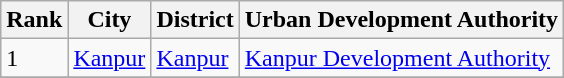<table class="wikitable sortable">
<tr>
<th>Rank</th>
<th>City</th>
<th>District</th>
<th>Urban Development Authority</th>
</tr>
<tr>
<td>1</td>
<td><a href='#'>Kanpur</a></td>
<td><a href='#'>Kanpur</a></td>
<td><a href='#'>Kanpur Development Authority</a></td>
</tr>
<tr>
</tr>
</table>
